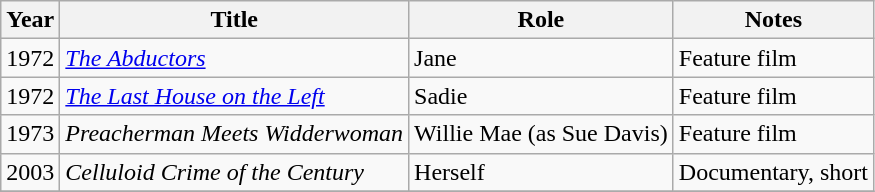<table class="wikitable sortable">
<tr>
<th>Year</th>
<th>Title</th>
<th>Role</th>
<th class="unsortable">Notes</th>
</tr>
<tr>
<td>1972</td>
<td><em><a href='#'>The Abductors</a></em></td>
<td>Jane</td>
<td>Feature film</td>
</tr>
<tr>
<td>1972</td>
<td><em><a href='#'>The Last House on the Left</a></em></td>
<td>Sadie</td>
<td>Feature film</td>
</tr>
<tr>
<td>1973</td>
<td><em>Preacherman Meets Widderwoman</em></td>
<td>Willie Mae (as Sue Davis)</td>
<td>Feature film</td>
</tr>
<tr>
<td>2003</td>
<td><em>Celluloid Crime of the Century</em></td>
<td>Herself</td>
<td>Documentary, short</td>
</tr>
<tr>
</tr>
</table>
